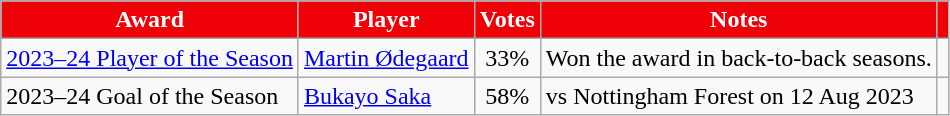<table class="wikitable" style="text-align:center;">
<tr>
<th style="background-color:#ee0107; color:#ffffff;">Award</th>
<th style="background-color:#ee0107; color:#ffffff;">Player</th>
<th style="background-color:#ee0107; color:#ffffff;">Votes</th>
<th style="background-color:#ee0107; color:#ffffff;">Notes</th>
<th style="background-color:#ee0107; color:#ffffff;"></th>
</tr>
<tr>
<td style="text-align:left;"><a href='#'>2023–24 Player of the Season</a></td>
<td style="text-align:left;"> <a href='#'>Martin Ødegaard</a></td>
<td>33%</td>
<td style="text-align:left;">Won the award in back-to-back seasons.</td>
<td></td>
</tr>
<tr>
<td style="text-align:left;">2023–24 Goal of the Season</td>
<td style="text-align:left;"> <a href='#'>Bukayo Saka</a></td>
<td>58%</td>
<td style="text-align:left;">vs Nottingham Forest on 12 Aug 2023</td>
<td></td>
</tr>
</table>
